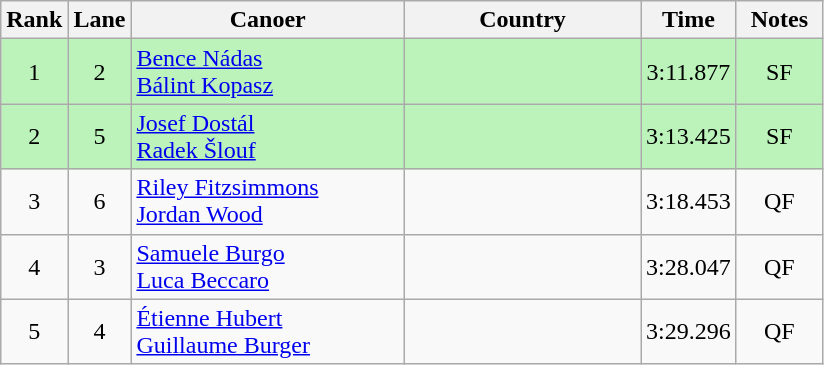<table class="wikitable" style="text-align:center;">
<tr>
<th width=30>Rank</th>
<th width=30>Lane</th>
<th width=175>Canoer</th>
<th width=150>Country</th>
<th width=30>Time</th>
<th width=50>Notes</th>
</tr>
<tr bgcolor=bbf3bb>
<td>1</td>
<td>2</td>
<td align=left><a href='#'>Bence Nádas</a><br><a href='#'>Bálint Kopasz</a></td>
<td align=left></td>
<td>3:11.877</td>
<td>SF</td>
</tr>
<tr bgcolor=bbf3bb>
<td>2</td>
<td>5</td>
<td align=left><a href='#'>Josef Dostál</a><br><a href='#'>Radek Šlouf</a></td>
<td align=left></td>
<td>3:13.425</td>
<td>SF</td>
</tr>
<tr>
<td>3</td>
<td>6</td>
<td align=left><a href='#'>Riley Fitzsimmons</a><br><a href='#'>Jordan Wood</a></td>
<td align=left></td>
<td>3:18.453</td>
<td>QF</td>
</tr>
<tr>
<td>4</td>
<td>3</td>
<td align=left><a href='#'>Samuele Burgo</a><br><a href='#'>Luca Beccaro</a></td>
<td align=left></td>
<td>3:28.047</td>
<td>QF</td>
</tr>
<tr>
<td>5</td>
<td>4</td>
<td align=left><a href='#'>Étienne Hubert</a><br><a href='#'>Guillaume Burger</a></td>
<td align=left></td>
<td>3:29.296</td>
<td>QF</td>
</tr>
</table>
